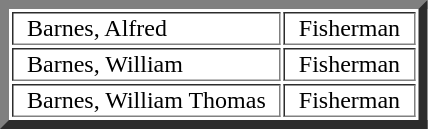<table border="6">
<tr>
<td>  Barnes, Alfred  </td>
<td>  Fisherman  </td>
</tr>
<tr>
<td>  Barnes, William  </td>
<td>  Fisherman  </td>
</tr>
<tr>
<td>  Barnes, William Thomas  </td>
<td>  Fisherman  </td>
</tr>
</table>
